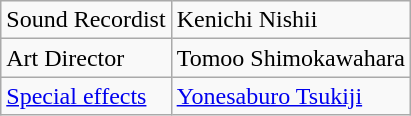<table class=wikitable>
<tr>
<td>Sound Recordist</td>
<td>Kenichi Nishii</td>
</tr>
<tr>
<td>Art Director</td>
<td>Tomoo Shimokawahara</td>
</tr>
<tr>
<td><a href='#'>Special effects</a></td>
<td><a href='#'>Yonesaburo Tsukiji</a></td>
</tr>
</table>
